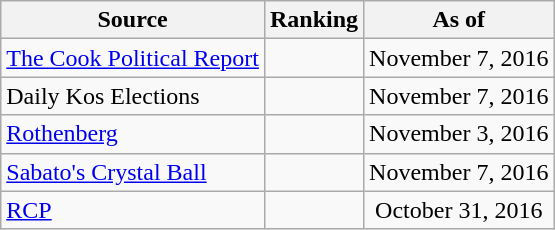<table class="wikitable" style="text-align:center">
<tr>
<th>Source</th>
<th>Ranking</th>
<th>As of</th>
</tr>
<tr>
<td align=left><a href='#'>The Cook Political Report</a></td>
<td></td>
<td>November 7, 2016</td>
</tr>
<tr>
<td align=left>Daily Kos Elections</td>
<td></td>
<td>November 7, 2016</td>
</tr>
<tr>
<td align=left><a href='#'>Rothenberg</a></td>
<td></td>
<td>November 3, 2016</td>
</tr>
<tr>
<td align=left><a href='#'>Sabato's Crystal Ball</a></td>
<td></td>
<td>November 7, 2016</td>
</tr>
<tr>
<td align="left"><a href='#'>RCP</a></td>
<td></td>
<td>October 31, 2016</td>
</tr>
</table>
